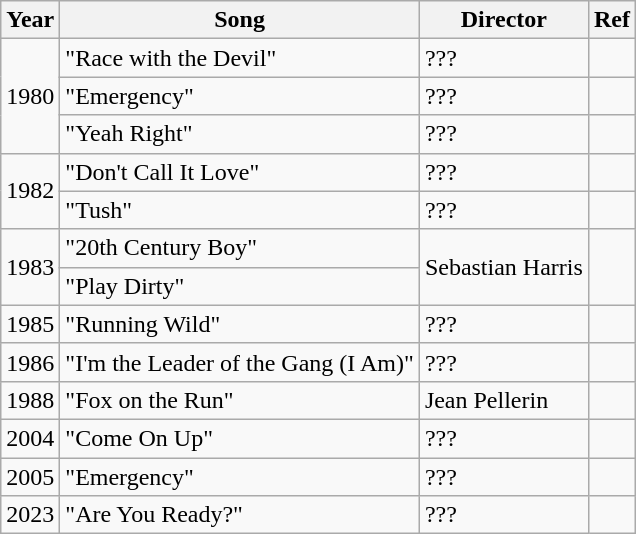<table class="wikitable">
<tr>
<th>Year</th>
<th>Song</th>
<th>Director</th>
<th>Ref</th>
</tr>
<tr>
<td rowspan="3">1980</td>
<td>"Race with the Devil"</td>
<td>???</td>
<td></td>
</tr>
<tr>
<td>"Emergency"</td>
<td>???</td>
<td></td>
</tr>
<tr>
<td>"Yeah Right"</td>
<td>???</td>
<td></td>
</tr>
<tr>
<td rowspan="2">1982</td>
<td>"Don't Call It Love"</td>
<td>???</td>
<td></td>
</tr>
<tr>
<td>"Tush"</td>
<td>???</td>
<td></td>
</tr>
<tr>
<td rowspan="2">1983</td>
<td>"20th Century Boy"</td>
<td rowspan="2">Sebastian Harris</td>
<td rowspan="2"></td>
</tr>
<tr>
<td>"Play Dirty"</td>
</tr>
<tr>
<td>1985</td>
<td>"Running Wild"</td>
<td>???</td>
<td></td>
</tr>
<tr>
<td>1986</td>
<td>"I'm the Leader of the Gang (I Am)"</td>
<td>???</td>
<td></td>
</tr>
<tr>
<td>1988</td>
<td>"Fox on the Run"</td>
<td>Jean Pellerin</td>
<td></td>
</tr>
<tr>
<td>2004</td>
<td>"Come On Up"</td>
<td>???</td>
<td></td>
</tr>
<tr>
<td>2005</td>
<td>"Emergency"</td>
<td>???</td>
<td></td>
</tr>
<tr>
<td>2023</td>
<td>"Are You Ready?"</td>
<td>???</td>
<td></td>
</tr>
</table>
